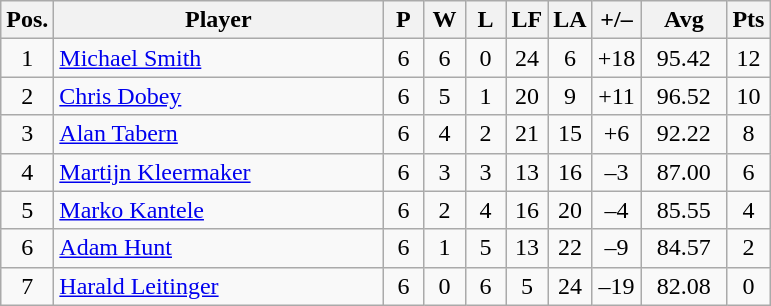<table class="wikitable" style="text-align:center; margin: 1em auto 1em auto, align:left">
<tr>
<th width=20>Pos.</th>
<th width=212>Player</th>
<th width=20>P</th>
<th width=20>W</th>
<th width=20>L</th>
<th width=20>LF</th>
<th width=20>LA</th>
<th width=25>+/–</th>
<th width=50>Avg</th>
<th width=20>Pts</th>
</tr>
<tr style=>
<td>1</td>
<td align=left> <a href='#'>Michael Smith</a></td>
<td>6</td>
<td>6</td>
<td>0</td>
<td>24</td>
<td>6</td>
<td>+18</td>
<td>95.42</td>
<td>12</td>
</tr>
<tr style=>
<td>2</td>
<td align=left> <a href='#'>Chris Dobey</a></td>
<td>6</td>
<td>5</td>
<td>1</td>
<td>20</td>
<td>9</td>
<td>+11</td>
<td>96.52</td>
<td>10</td>
</tr>
<tr style=>
<td>3</td>
<td align=left> <a href='#'>Alan Tabern</a></td>
<td>6</td>
<td>4</td>
<td>2</td>
<td>21</td>
<td>15</td>
<td>+6</td>
<td>92.22</td>
<td>8</td>
</tr>
<tr style=>
<td>4</td>
<td align=left> <a href='#'>Martijn Kleermaker</a></td>
<td>6</td>
<td>3</td>
<td>3</td>
<td>13</td>
<td>16</td>
<td>–3</td>
<td>87.00</td>
<td>6</td>
</tr>
<tr style=>
<td>5</td>
<td align=left> <a href='#'>Marko Kantele</a></td>
<td>6</td>
<td>2</td>
<td>4</td>
<td>16</td>
<td>20</td>
<td>–4</td>
<td>85.55</td>
<td>4</td>
</tr>
<tr style=>
<td>6</td>
<td align=left> <a href='#'>Adam Hunt</a></td>
<td>6</td>
<td>1</td>
<td>5</td>
<td>13</td>
<td>22</td>
<td>–9</td>
<td>84.57</td>
<td>2</td>
</tr>
<tr style=>
<td>7</td>
<td align=left> <a href='#'>Harald Leitinger</a></td>
<td>6</td>
<td>0</td>
<td>6</td>
<td>5</td>
<td>24</td>
<td>–19</td>
<td>82.08</td>
<td>0</td>
</tr>
</table>
